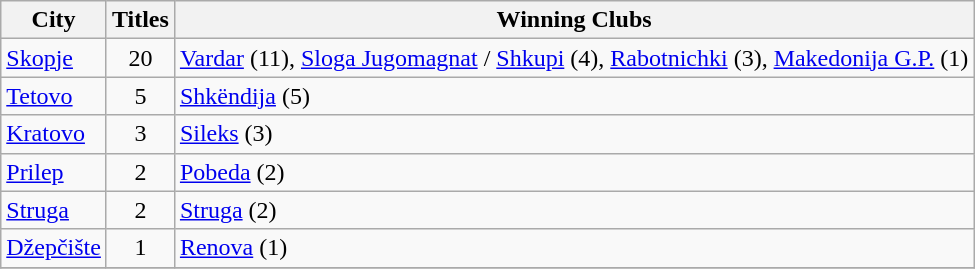<table class="wikitable">
<tr>
<th>City</th>
<th>Titles</th>
<th>Winning Clubs</th>
</tr>
<tr>
<td><a href='#'>Skopje</a></td>
<td style="text-align: center;">20</td>
<td><a href='#'>Vardar</a> (11), <a href='#'>Sloga Jugomagnat</a> / <a href='#'>Shkupi</a> (4), <a href='#'>Rabotnichki</a> (3), <a href='#'>Makedonija G.P.</a> (1)</td>
</tr>
<tr>
<td><a href='#'>Tetovo</a></td>
<td style="text-align: center;">5</td>
<td><a href='#'>Shkëndija</a> (5)</td>
</tr>
<tr>
<td><a href='#'>Kratovo</a></td>
<td style="text-align: center;">3</td>
<td><a href='#'>Sileks</a> (3)</td>
</tr>
<tr>
<td><a href='#'>Prilep</a></td>
<td style="text-align: center;">2</td>
<td><a href='#'>Pobeda</a> (2)</td>
</tr>
<tr>
<td><a href='#'>Struga</a></td>
<td style="text-align: center;">2</td>
<td><a href='#'>Struga</a> (2)</td>
</tr>
<tr>
<td><a href='#'>Džepčište</a></td>
<td style="text-align: center;">1</td>
<td><a href='#'>Renova</a> (1)</td>
</tr>
<tr>
</tr>
</table>
